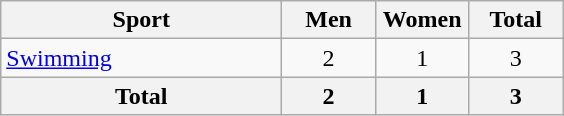<table class="wikitable sortable" style="text-align:center;">
<tr>
<th width=180>Sport</th>
<th width=55>Men</th>
<th width=55>Women</th>
<th width=55>Total</th>
</tr>
<tr>
<td align=left><a href='#'>Swimming</a></td>
<td>2</td>
<td>1</td>
<td>3</td>
</tr>
<tr>
<th>Total</th>
<th>2</th>
<th>1</th>
<th>3</th>
</tr>
</table>
